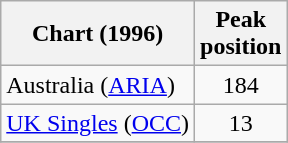<table class="wikitable sortable">
<tr>
<th>Chart (1996)</th>
<th>Peak<br>position</th>
</tr>
<tr>
<td align="left">Australia (<a href='#'>ARIA</a>)</td>
<td style="text-align:center;">184</td>
</tr>
<tr>
<td><a href='#'>UK Singles</a> (<a href='#'>OCC</a>)</td>
<td align="center">13</td>
</tr>
<tr>
</tr>
</table>
